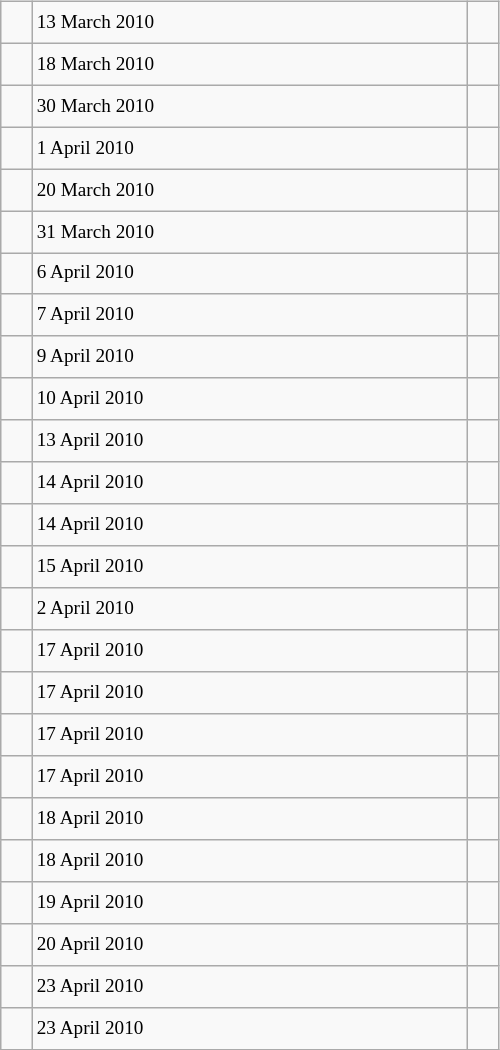<table class="wikitable" style="font-size: 80%; float: left; width: 26em; margin-right: 1em; height: 700px">
<tr>
<td></td>
<td>13 March 2010</td>
<td></td>
</tr>
<tr>
<td></td>
<td>18 March 2010</td>
<td></td>
</tr>
<tr>
<td></td>
<td>30 March 2010</td>
<td></td>
</tr>
<tr>
<td></td>
<td>1 April 2010</td>
<td></td>
</tr>
<tr>
<td></td>
<td>20 March 2010</td>
<td></td>
</tr>
<tr>
<td></td>
<td>31 March 2010</td>
<td></td>
</tr>
<tr>
<td></td>
<td>6 April 2010</td>
<td></td>
</tr>
<tr>
<td></td>
<td>7 April 2010</td>
<td></td>
</tr>
<tr>
<td></td>
<td>9 April 2010</td>
<td></td>
</tr>
<tr>
<td></td>
<td>10 April 2010</td>
<td></td>
</tr>
<tr>
<td></td>
<td>13 April 2010</td>
<td></td>
</tr>
<tr>
<td></td>
<td>14 April 2010</td>
<td></td>
</tr>
<tr>
<td></td>
<td>14 April 2010</td>
<td></td>
</tr>
<tr>
<td></td>
<td>15 April 2010</td>
<td></td>
</tr>
<tr>
<td></td>
<td>2 April 2010</td>
<td></td>
</tr>
<tr>
<td></td>
<td>17 April 2010</td>
<td></td>
</tr>
<tr>
<td></td>
<td>17 April 2010</td>
<td></td>
</tr>
<tr>
<td></td>
<td>17 April 2010</td>
<td></td>
</tr>
<tr>
<td></td>
<td>17 April 2010</td>
<td></td>
</tr>
<tr>
<td></td>
<td>18 April 2010</td>
<td></td>
</tr>
<tr>
<td></td>
<td>18 April 2010</td>
<td></td>
</tr>
<tr>
<td></td>
<td>19 April 2010</td>
<td></td>
</tr>
<tr>
<td></td>
<td>20 April 2010</td>
<td></td>
</tr>
<tr>
<td></td>
<td>23 April 2010</td>
<td></td>
</tr>
<tr>
<td></td>
<td>23 April 2010</td>
<td></td>
</tr>
</table>
